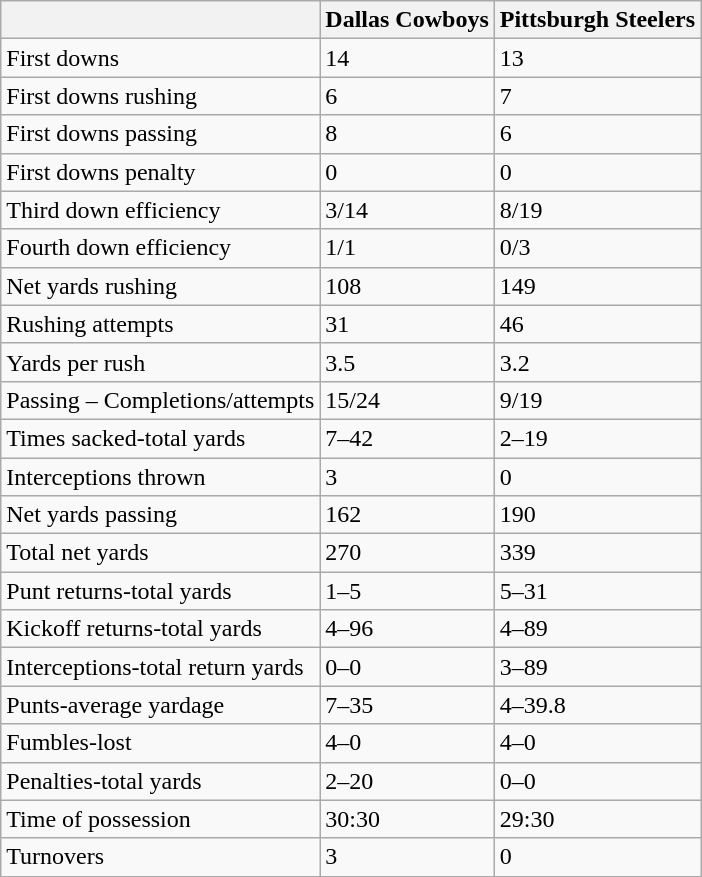<table class="wikitable">
<tr>
<th></th>
<th><strong>Dallas Cowboys</strong></th>
<th><strong>Pittsburgh Steelers</strong></th>
</tr>
<tr>
<td>First downs</td>
<td>14</td>
<td>13</td>
</tr>
<tr>
<td>First downs rushing</td>
<td>6</td>
<td>7</td>
</tr>
<tr>
<td>First downs passing</td>
<td>8</td>
<td>6</td>
</tr>
<tr>
<td>First downs penalty</td>
<td>0</td>
<td>0</td>
</tr>
<tr>
<td>Third down efficiency</td>
<td>3/14</td>
<td>8/19</td>
</tr>
<tr>
<td>Fourth down efficiency</td>
<td>1/1</td>
<td>0/3</td>
</tr>
<tr>
<td>Net yards rushing</td>
<td>108</td>
<td>149</td>
</tr>
<tr>
<td>Rushing attempts</td>
<td>31</td>
<td>46</td>
</tr>
<tr>
<td>Yards per rush</td>
<td>3.5</td>
<td>3.2</td>
</tr>
<tr>
<td>Passing – Completions/attempts</td>
<td>15/24</td>
<td>9/19</td>
</tr>
<tr>
<td>Times sacked-total yards</td>
<td>7–42</td>
<td>2–19</td>
</tr>
<tr>
<td>Interceptions thrown</td>
<td>3</td>
<td>0</td>
</tr>
<tr>
<td>Net yards passing</td>
<td>162</td>
<td>190</td>
</tr>
<tr>
<td>Total net yards</td>
<td>270</td>
<td>339</td>
</tr>
<tr>
<td>Punt returns-total yards</td>
<td>1–5</td>
<td>5–31</td>
</tr>
<tr>
<td>Kickoff returns-total yards</td>
<td>4–96</td>
<td>4–89</td>
</tr>
<tr>
<td>Interceptions-total return yards</td>
<td>0–0</td>
<td>3–89</td>
</tr>
<tr>
<td>Punts-average yardage</td>
<td>7–35</td>
<td>4–39.8</td>
</tr>
<tr>
<td>Fumbles-lost</td>
<td>4–0</td>
<td>4–0</td>
</tr>
<tr>
<td>Penalties-total yards</td>
<td>2–20</td>
<td>0–0</td>
</tr>
<tr>
<td>Time of possession</td>
<td>30:30</td>
<td>29:30</td>
</tr>
<tr>
<td>Turnovers</td>
<td>3</td>
<td>0</td>
</tr>
<tr>
</tr>
</table>
